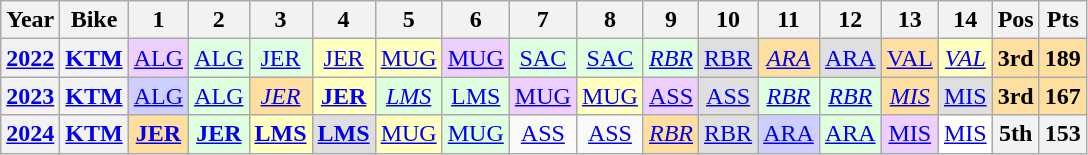<table class="wikitable" style="text-align:center;">
<tr>
<th>Year</th>
<th>Bike</th>
<th>1</th>
<th>2</th>
<th>3</th>
<th>4</th>
<th>5</th>
<th>6</th>
<th>7</th>
<th>8</th>
<th>9</th>
<th>10</th>
<th>11</th>
<th>12</th>
<th>13</th>
<th>14</th>
<th>Pos</th>
<th>Pts</th>
</tr>
<tr>
<th><a href='#'>2022</a></th>
<th><a href='#'>KTM</a></th>
<td style="background:#efcfff;"><a href='#'>ALG</a><br></td>
<td style="background:#dfffdf;"><a href='#'>ALG</a><br></td>
<td style="background:#dfffdf;"><a href='#'>JER</a><br></td>
<td style="background:#ffffbf;"><a href='#'>JER</a><br></td>
<td style="background:#ffffbf;"><a href='#'>MUG</a><br></td>
<td style="background:#efcfff;"><a href='#'>MUG</a><br></td>
<td style="background:#dfffdf;"><a href='#'>SAC</a><br></td>
<td style="background:#dfffdf;"><a href='#'>SAC</a><br></td>
<td style="background:#dfffdf;"><em><a href='#'>RBR</a></em><br></td>
<td style="background:#dfdfdf;"><a href='#'>RBR</a><br></td>
<td style="background:#ffdf9f;"><em><a href='#'>ARA</a></em><br></td>
<td style="background:#dfdfdf;"><a href='#'>ARA</a><br></td>
<td style="background:#ffdf9f;"><a href='#'>VAL</a><br></td>
<td style="background:#ffffbf;"><em><a href='#'>VAL</a></em><br></td>
<th style="background:#ffdf9f;">3rd</th>
<th style="background:#ffdf9f;">189</th>
</tr>
<tr>
<th><a href='#'>2023</a></th>
<th><a href='#'>KTM</a></th>
<td style="background:#cfcfff;"><a href='#'>ALG</a><br></td>
<td style="background:#dfffdf;"><a href='#'>ALG</a><br></td>
<td style="background:#ffdf9f;"><em><a href='#'>JER</a></em><br></td>
<td style="background:#ffffbf;"><strong><a href='#'>JER</a></strong><br></td>
<td style="background:#dfffdf;"><em><a href='#'>LMS</a></em><br></td>
<td style="background:#dfffdf;"><a href='#'>LMS</a><br></td>
<td style="background:#efcfff;"><a href='#'>MUG</a><br></td>
<td style="background:#ffffbf;"><a href='#'>MUG</a><br></td>
<td style="background:#efcfff;"><a href='#'>ASS</a><br></td>
<td style="background:#dfdfdf;"><a href='#'>ASS</a><br></td>
<td style="background:#dfffdf;"><em><a href='#'>RBR</a></em><br></td>
<td style="background:#dfffdf;"><em><a href='#'>RBR</a></em><br></td>
<td style="background:#ffdf9f;"><em><a href='#'>MIS</a></em><br></td>
<td style="background:#dfdfdf;"><a href='#'>MIS</a><br></td>
<th style="background:#ffdf9f;">3rd</th>
<th style="background:#ffdf9f;">167</th>
</tr>
<tr>
<th><a href='#'>2024</a></th>
<th><a href='#'>KTM</a></th>
<td style="background:#ffdf9f;"><strong><a href='#'>JER</a></strong><br></td>
<td style="background:#dfffdf;"><strong><a href='#'>JER</a></strong><br></td>
<td style="background:#ffffbf;"><strong><a href='#'>LMS</a></strong><br></td>
<td style="background:#dfdfdf;"><strong><a href='#'>LMS</a></strong><br></td>
<td style="background:#ffffbf;"><a href='#'>MUG</a><br></td>
<td style="background:#dfffdf;"><a href='#'>MUG</a><br></td>
<td><a href='#'>ASS</a></td>
<td><a href='#'>ASS</a></td>
<td style="background:#ffdf9f;"><em><a href='#'>RBR</a></em><br></td>
<td style="background:#dfdfdf;"><a href='#'>RBR</a><br></td>
<td style="background:#cfcfff;"><a href='#'>ARA</a><br></td>
<td style="background:#dfffdf;"><a href='#'>ARA</a><br></td>
<td style="background:#efcfff;"><a href='#'>MIS</a><br></td>
<td style="background:#ffffff;"><a href='#'>MIS</a><br></td>
<th>5th</th>
<th>153</th>
</tr>
</table>
